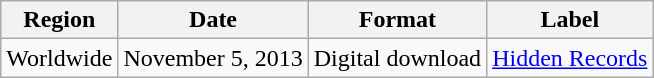<table class=wikitable>
<tr>
<th>Region</th>
<th>Date</th>
<th>Format</th>
<th>Label</th>
</tr>
<tr>
<td>Worldwide</td>
<td>November 5, 2013</td>
<td>Digital download</td>
<td><a href='#'>Hidden Records</a></td>
</tr>
</table>
